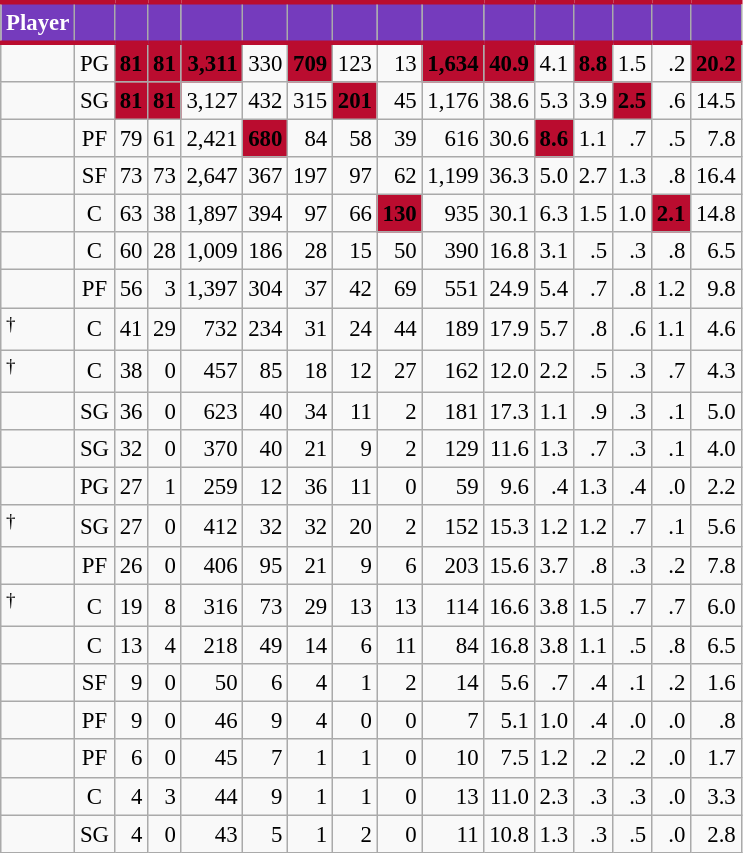<table class="wikitable sortable" style="font-size: 95%; text-align:right;">
<tr>
<th style="background:#753BBD; color:#FFFFFF; border-top:#BA0C2F 3px solid; border-bottom:#BA0C2F 3px solid;">Player</th>
<th style="background:#753BBD; color:#FFFFFF; border-top:#BA0C2F 3px solid; border-bottom:#BA0C2F 3px solid;"></th>
<th style="background:#753BBD; color:#FFFFFF; border-top:#BA0C2F 3px solid; border-bottom:#BA0C2F 3px solid;"></th>
<th style="background:#753BBD; color:#FFFFFF; border-top:#BA0C2F 3px solid; border-bottom:#BA0C2F 3px solid;"></th>
<th style="background:#753BBD; color:#FFFFFF; border-top:#BA0C2F 3px solid; border-bottom:#BA0C2F 3px solid;"></th>
<th style="background:#753BBD; color:#FFFFFF; border-top:#BA0C2F 3px solid; border-bottom:#BA0C2F 3px solid;"></th>
<th style="background:#753BBD; color:#FFFFFF; border-top:#BA0C2F 3px solid; border-bottom:#BA0C2F 3px solid;"></th>
<th style="background:#753BBD; color:#FFFFFF; border-top:#BA0C2F 3px solid; border-bottom:#BA0C2F 3px solid;"></th>
<th style="background:#753BBD; color:#FFFFFF; border-top:#BA0C2F 3px solid; border-bottom:#BA0C2F 3px solid;"></th>
<th style="background:#753BBD; color:#FFFFFF; border-top:#BA0C2F 3px solid; border-bottom:#BA0C2F 3px solid;"></th>
<th style="background:#753BBD; color:#FFFFFF; border-top:#BA0C2F 3px solid; border-bottom:#BA0C2F 3px solid;"></th>
<th style="background:#753BBD; color:#FFFFFF; border-top:#BA0C2F 3px solid; border-bottom:#BA0C2F 3px solid;"></th>
<th style="background:#753BBD; color:#FFFFFF; border-top:#BA0C2F 3px solid; border-bottom:#BA0C2F 3px solid;"></th>
<th style="background:#753BBD; color:#FFFFFF; border-top:#BA0C2F 3px solid; border-bottom:#BA0C2F 3px solid;"></th>
<th style="background:#753BBD; color:#FFFFFF; border-top:#BA0C2F 3px solid; border-bottom:#BA0C2F 3px solid;"></th>
<th style="background:#753BBD; color:#FFFFFF; border-top:#BA0C2F 3px solid; border-bottom:#BA0C2F 3px solid;"></th>
</tr>
<tr>
<td style="text-align:left;"></td>
<td style="text-align:center;">PG</td>
<td style="background:#BA0C2F; color:#010101;"><strong>81</strong></td>
<td style="background:#BA0C2F; color:#010101;"><strong>81</strong></td>
<td style="background:#BA0C2F; color:#010101;"><strong>3,311</strong></td>
<td>330</td>
<td style="background:#BA0C2F; color:#010101;"><strong>709</strong></td>
<td>123</td>
<td>13</td>
<td style="background:#BA0C2F; color:#010101;"><strong>1,634</strong></td>
<td style="background:#BA0C2F; color:#010101;"><strong>40.9</strong></td>
<td>4.1</td>
<td style="background:#BA0C2F; color:#010101;"><strong>8.8</strong></td>
<td>1.5</td>
<td>.2</td>
<td style="background:#BA0C2F; color:#010101;"><strong>20.2</strong></td>
</tr>
<tr>
<td style="text-align:left;"></td>
<td style="text-align:center;">SG</td>
<td style="background:#BA0C2F; color:#010101;"><strong>81</strong></td>
<td style="background:#BA0C2F; color:#010101;"><strong>81</strong></td>
<td>3,127</td>
<td>432</td>
<td>315</td>
<td style="background:#BA0C2F; color:#010101;"><strong>201</strong></td>
<td>45</td>
<td>1,176</td>
<td>38.6</td>
<td>5.3</td>
<td>3.9</td>
<td style="background:#BA0C2F; color:#010101;"><strong>2.5</strong></td>
<td>.6</td>
<td>14.5</td>
</tr>
<tr>
<td style="text-align:left;"></td>
<td style="text-align:center;">PF</td>
<td>79</td>
<td>61</td>
<td>2,421</td>
<td style="background:#BA0C2F; color:#010101;"><strong>680</strong></td>
<td>84</td>
<td>58</td>
<td>39</td>
<td>616</td>
<td>30.6</td>
<td style="background:#BA0C2F; color:#010101;"><strong>8.6</strong></td>
<td>1.1</td>
<td>.7</td>
<td>.5</td>
<td>7.8</td>
</tr>
<tr>
<td style="text-align:left;"></td>
<td style="text-align:center;">SF</td>
<td>73</td>
<td>73</td>
<td>2,647</td>
<td>367</td>
<td>197</td>
<td>97</td>
<td>62</td>
<td>1,199</td>
<td>36.3</td>
<td>5.0</td>
<td>2.7</td>
<td>1.3</td>
<td>.8</td>
<td>16.4</td>
</tr>
<tr>
<td style="text-align:left;"></td>
<td style="text-align:center;">C</td>
<td>63</td>
<td>38</td>
<td>1,897</td>
<td>394</td>
<td>97</td>
<td>66</td>
<td style="background:#BA0C2F; color:#010101;"><strong>130</strong></td>
<td>935</td>
<td>30.1</td>
<td>6.3</td>
<td>1.5</td>
<td>1.0</td>
<td style="background:#BA0C2F; color:#010101;"><strong>2.1</strong></td>
<td>14.8</td>
</tr>
<tr>
<td style="text-align:left;"></td>
<td style="text-align:center;">C</td>
<td>60</td>
<td>28</td>
<td>1,009</td>
<td>186</td>
<td>28</td>
<td>15</td>
<td>50</td>
<td>390</td>
<td>16.8</td>
<td>3.1</td>
<td>.5</td>
<td>.3</td>
<td>.8</td>
<td>6.5</td>
</tr>
<tr>
<td style="text-align:left;"></td>
<td style="text-align:center;">PF</td>
<td>56</td>
<td>3</td>
<td>1,397</td>
<td>304</td>
<td>37</td>
<td>42</td>
<td>69</td>
<td>551</td>
<td>24.9</td>
<td>5.4</td>
<td>.7</td>
<td>.8</td>
<td>1.2</td>
<td>9.8</td>
</tr>
<tr>
<td style="text-align:left;"><sup>†</sup></td>
<td style="text-align:center;">C</td>
<td>41</td>
<td>29</td>
<td>732</td>
<td>234</td>
<td>31</td>
<td>24</td>
<td>44</td>
<td>189</td>
<td>17.9</td>
<td>5.7</td>
<td>.8</td>
<td>.6</td>
<td>1.1</td>
<td>4.6</td>
</tr>
<tr>
<td style="text-align:left;"><sup>†</sup></td>
<td style="text-align:center;">C</td>
<td>38</td>
<td>0</td>
<td>457</td>
<td>85</td>
<td>18</td>
<td>12</td>
<td>27</td>
<td>162</td>
<td>12.0</td>
<td>2.2</td>
<td>.5</td>
<td>.3</td>
<td>.7</td>
<td>4.3</td>
</tr>
<tr>
<td style="text-align:left;"></td>
<td style="text-align:center;">SG</td>
<td>36</td>
<td>0</td>
<td>623</td>
<td>40</td>
<td>34</td>
<td>11</td>
<td>2</td>
<td>181</td>
<td>17.3</td>
<td>1.1</td>
<td>.9</td>
<td>.3</td>
<td>.1</td>
<td>5.0</td>
</tr>
<tr>
<td style="text-align:left;"></td>
<td style="text-align:center;">SG</td>
<td>32</td>
<td>0</td>
<td>370</td>
<td>40</td>
<td>21</td>
<td>9</td>
<td>2</td>
<td>129</td>
<td>11.6</td>
<td>1.3</td>
<td>.7</td>
<td>.3</td>
<td>.1</td>
<td>4.0</td>
</tr>
<tr>
<td style="text-align:left;"></td>
<td style="text-align:center;">PG</td>
<td>27</td>
<td>1</td>
<td>259</td>
<td>12</td>
<td>36</td>
<td>11</td>
<td>0</td>
<td>59</td>
<td>9.6</td>
<td>.4</td>
<td>1.3</td>
<td>.4</td>
<td>.0</td>
<td>2.2</td>
</tr>
<tr>
<td style="text-align:left;"><sup>†</sup></td>
<td style="text-align:center;">SG</td>
<td>27</td>
<td>0</td>
<td>412</td>
<td>32</td>
<td>32</td>
<td>20</td>
<td>2</td>
<td>152</td>
<td>15.3</td>
<td>1.2</td>
<td>1.2</td>
<td>.7</td>
<td>.1</td>
<td>5.6</td>
</tr>
<tr>
<td style="text-align:left;"></td>
<td style="text-align:center;">PF</td>
<td>26</td>
<td>0</td>
<td>406</td>
<td>95</td>
<td>21</td>
<td>9</td>
<td>6</td>
<td>203</td>
<td>15.6</td>
<td>3.7</td>
<td>.8</td>
<td>.3</td>
<td>.2</td>
<td>7.8</td>
</tr>
<tr>
<td style="text-align:left;"><sup>†</sup></td>
<td style="text-align:center;">C</td>
<td>19</td>
<td>8</td>
<td>316</td>
<td>73</td>
<td>29</td>
<td>13</td>
<td>13</td>
<td>114</td>
<td>16.6</td>
<td>3.8</td>
<td>1.5</td>
<td>.7</td>
<td>.7</td>
<td>6.0</td>
</tr>
<tr>
<td style="text-align:left;"></td>
<td style="text-align:center;">C</td>
<td>13</td>
<td>4</td>
<td>218</td>
<td>49</td>
<td>14</td>
<td>6</td>
<td>11</td>
<td>84</td>
<td>16.8</td>
<td>3.8</td>
<td>1.1</td>
<td>.5</td>
<td>.8</td>
<td>6.5</td>
</tr>
<tr>
<td style="text-align:left;"></td>
<td style="text-align:center;">SF</td>
<td>9</td>
<td>0</td>
<td>50</td>
<td>6</td>
<td>4</td>
<td>1</td>
<td>2</td>
<td>14</td>
<td>5.6</td>
<td>.7</td>
<td>.4</td>
<td>.1</td>
<td>.2</td>
<td>1.6</td>
</tr>
<tr>
<td style="text-align:left;"></td>
<td style="text-align:center;">PF</td>
<td>9</td>
<td>0</td>
<td>46</td>
<td>9</td>
<td>4</td>
<td>0</td>
<td>0</td>
<td>7</td>
<td>5.1</td>
<td>1.0</td>
<td>.4</td>
<td>.0</td>
<td>.0</td>
<td>.8</td>
</tr>
<tr>
<td style="text-align:left;"></td>
<td style="text-align:center;">PF</td>
<td>6</td>
<td>0</td>
<td>45</td>
<td>7</td>
<td>1</td>
<td>1</td>
<td>0</td>
<td>10</td>
<td>7.5</td>
<td>1.2</td>
<td>.2</td>
<td>.2</td>
<td>.0</td>
<td>1.7</td>
</tr>
<tr>
<td style="text-align:left;"></td>
<td style="text-align:center;">C</td>
<td>4</td>
<td>3</td>
<td>44</td>
<td>9</td>
<td>1</td>
<td>1</td>
<td>0</td>
<td>13</td>
<td>11.0</td>
<td>2.3</td>
<td>.3</td>
<td>.3</td>
<td>.0</td>
<td>3.3</td>
</tr>
<tr>
<td style="text-align:left;"></td>
<td style="text-align:center;">SG</td>
<td>4</td>
<td>0</td>
<td>43</td>
<td>5</td>
<td>1</td>
<td>2</td>
<td>0</td>
<td>11</td>
<td>10.8</td>
<td>1.3</td>
<td>.3</td>
<td>.5</td>
<td>.0</td>
<td>2.8</td>
</tr>
</table>
